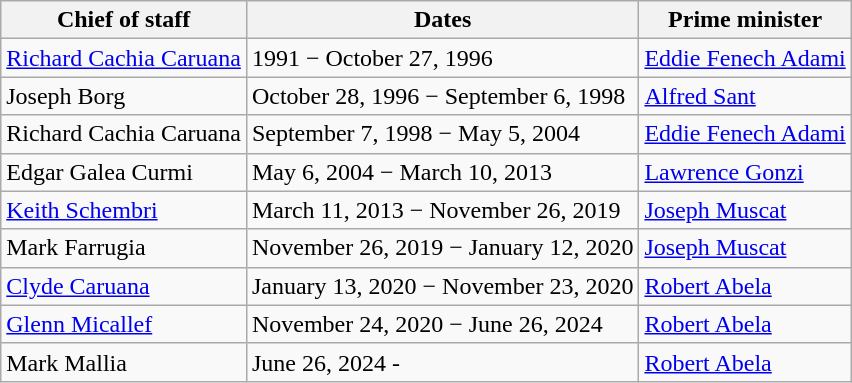<table class="wikitable">
<tr>
<th>Chief of staff</th>
<th>Dates</th>
<th>Prime minister</th>
</tr>
<tr>
<td><a href='#'>Richard Cachia Caruana</a></td>
<td>1991 − October 27, 1996</td>
<td><a href='#'>Eddie Fenech Adami</a></td>
</tr>
<tr>
<td>Joseph Borg</td>
<td>October 28, 1996 − September 6, 1998</td>
<td><a href='#'>Alfred Sant</a></td>
</tr>
<tr>
<td>Richard Cachia Caruana</td>
<td>September 7, 1998 − May 5, 2004</td>
<td><a href='#'>Eddie Fenech Adami</a></td>
</tr>
<tr>
<td>Edgar Galea Curmi</td>
<td>May 6, 2004 − March 10, 2013</td>
<td><a href='#'>Lawrence Gonzi</a></td>
</tr>
<tr>
<td><a href='#'>Keith Schembri</a></td>
<td>March 11, 2013 − November 26, 2019</td>
<td><a href='#'>Joseph Muscat</a></td>
</tr>
<tr>
<td>Mark Farrugia</td>
<td>November 26, 2019 − January 12, 2020</td>
<td><a href='#'>Joseph Muscat</a></td>
</tr>
<tr>
<td><a href='#'>Clyde Caruana</a></td>
<td>January 13, 2020 − November 23, 2020</td>
<td><a href='#'>Robert Abela</a></td>
</tr>
<tr>
<td><a href='#'>Glenn Micallef</a></td>
<td>November 24, 2020 − June 26, 2024</td>
<td><a href='#'>Robert Abela</a></td>
</tr>
<tr>
<td>Mark Mallia</td>
<td>June 26, 2024 -</td>
<td><a href='#'>Robert Abela</a></td>
</tr>
</table>
